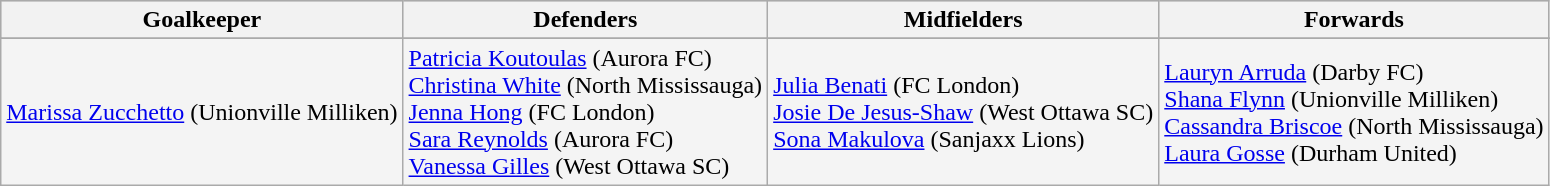<table class="wikitable">
<tr style="background:#cccccc;">
<th>Goalkeeper</th>
<th>Defenders</th>
<th>Midfielders</th>
<th>Forwards</th>
</tr>
<tr>
</tr>
<tr style="background:#f4f4f4;">
<td><a href='#'>Marissa Zucchetto</a> (Unionville Milliken)</td>
<td><a href='#'>Patricia Koutoulas</a> (Aurora FC)<br><a href='#'>Christina White</a> (North Mississauga)<br><a href='#'>Jenna Hong</a> (FC London)<br><a href='#'>Sara Reynolds</a> (Aurora FC)<br><a href='#'>Vanessa Gilles</a> (West Ottawa SC)</td>
<td><a href='#'>Julia Benati</a> (FC London)<br><a href='#'>Josie De Jesus-Shaw</a> (West Ottawa SC)<br><a href='#'>Sona Makulova</a> (Sanjaxx Lions)</td>
<td><a href='#'>Lauryn Arruda</a> (Darby FC)<br><a href='#'>Shana Flynn</a> (Unionville Milliken)<br><a href='#'>Cassandra Briscoe</a> (North Mississauga)<br><a href='#'>Laura Gosse</a> (Durham United)</td>
</tr>
</table>
